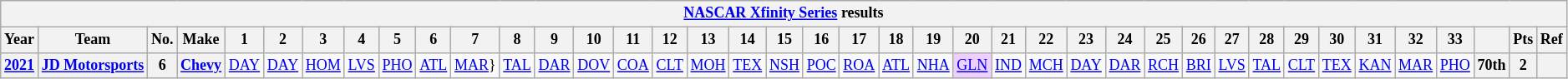<table class="wikitable" style="text-align:center; font-size:75%">
<tr>
<th colspan=42><a href='#'>NASCAR Xfinity Series</a> results</th>
</tr>
<tr>
<th>Year</th>
<th>Team</th>
<th>No.</th>
<th>Make</th>
<th>1</th>
<th>2</th>
<th>3</th>
<th>4</th>
<th>5</th>
<th>6</th>
<th>7</th>
<th>8</th>
<th>9</th>
<th>10</th>
<th>11</th>
<th>12</th>
<th>13</th>
<th>14</th>
<th>15</th>
<th>16</th>
<th>17</th>
<th>18</th>
<th>19</th>
<th>20</th>
<th>21</th>
<th>22</th>
<th>23</th>
<th>24</th>
<th>25</th>
<th>26</th>
<th>27</th>
<th>28</th>
<th>29</th>
<th>30</th>
<th>31</th>
<th>32</th>
<th>33</th>
<th></th>
<th>Pts</th>
<th>Ref</th>
</tr>
<tr>
<th><a href='#'>2021</a></th>
<th><a href='#'>JD Motorsports</a></th>
<th>6</th>
<th><a href='#'>Chevy</a></th>
<td><a href='#'>DAY</a></td>
<td><a href='#'>DAY</a></td>
<td><a href='#'>HOM</a></td>
<td><a href='#'>LVS</a></td>
<td><a href='#'>PHO</a></td>
<td><a href='#'>ATL</a></td>
<td><a href='#'>MAR</a>}</td>
<td><a href='#'>TAL</a></td>
<td><a href='#'>DAR</a></td>
<td><a href='#'>DOV</a></td>
<td><a href='#'>COA</a></td>
<td><a href='#'>CLT</a></td>
<td><a href='#'>MOH</a></td>
<td><a href='#'>TEX</a></td>
<td><a href='#'>NSH</a></td>
<td><a href='#'>POC</a></td>
<td><a href='#'>ROA</a></td>
<td><a href='#'>ATL</a></td>
<td><a href='#'>NHA</a></td>
<td style="background:#EFCFFF;"><a href='#'>GLN</a><br></td>
<td><a href='#'>IND</a></td>
<td><a href='#'>MCH</a></td>
<td><a href='#'>DAY</a></td>
<td><a href='#'>DAR</a></td>
<td><a href='#'>RCH</a></td>
<td><a href='#'>BRI</a></td>
<td><a href='#'>LVS</a></td>
<td><a href='#'>TAL</a></td>
<td><a href='#'>CLT</a></td>
<td><a href='#'>TEX</a></td>
<td><a href='#'>KAN</a></td>
<td><a href='#'>MAR</a></td>
<td><a href='#'>PHO</a></td>
<th>70th</th>
<th>2</th>
<th></th>
</tr>
</table>
